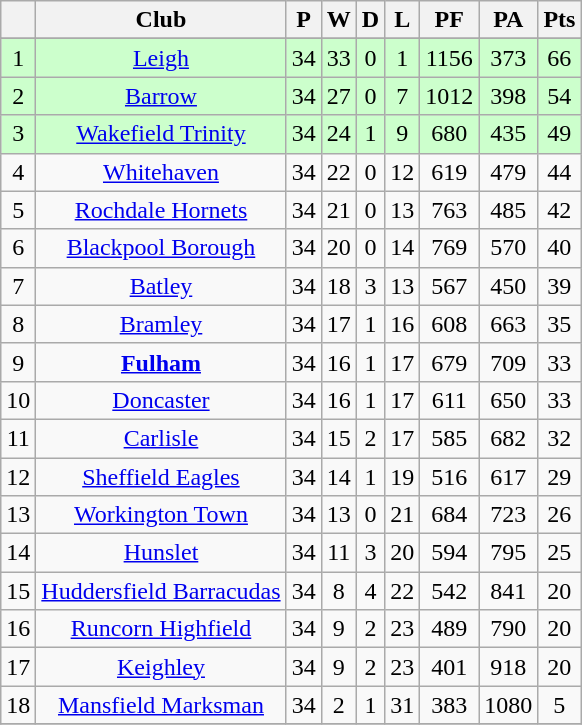<table class="wikitable" style="text-align:center;">
<tr>
<th></th>
<th><strong>Club</strong></th>
<th><strong>P</strong></th>
<th><strong>W</strong></th>
<th><strong>D</strong></th>
<th><strong>L</strong></th>
<th><strong>PF</strong></th>
<th><strong>PA</strong></th>
<th><strong>Pts</strong></th>
</tr>
<tr --->
</tr>
<tr align=center style="background:#ccffcc;color:">
<td>1</td>
<td><a href='#'>Leigh</a></td>
<td>34</td>
<td>33</td>
<td>0</td>
<td>1</td>
<td>1156</td>
<td>373</td>
<td>66</td>
</tr>
<tr align=center style="background:#ccffcc;color:">
<td>2</td>
<td><a href='#'>Barrow</a></td>
<td>34</td>
<td>27</td>
<td>0</td>
<td>7</td>
<td>1012</td>
<td>398</td>
<td>54</td>
</tr>
<tr align=center style="background:#ccffcc;color:">
<td>3</td>
<td><a href='#'>Wakefield Trinity</a></td>
<td>34</td>
<td>24</td>
<td>1</td>
<td>9</td>
<td>680</td>
<td>435</td>
<td>49</td>
</tr>
<tr align=center style="background:">
<td>4</td>
<td><a href='#'>Whitehaven</a></td>
<td>34</td>
<td>22</td>
<td>0</td>
<td>12</td>
<td>619</td>
<td>479</td>
<td>44</td>
</tr>
<tr align=center style="background:">
<td>5</td>
<td><a href='#'>Rochdale Hornets</a></td>
<td>34</td>
<td>21</td>
<td>0</td>
<td>13</td>
<td>763</td>
<td>485</td>
<td>42</td>
</tr>
<tr align=center style="background:">
<td>6</td>
<td><a href='#'>Blackpool Borough</a></td>
<td>34</td>
<td>20</td>
<td>0</td>
<td>14</td>
<td>769</td>
<td>570</td>
<td>40</td>
</tr>
<tr align=center style="background:">
<td>7</td>
<td><a href='#'>Batley</a></td>
<td>34</td>
<td>18</td>
<td>3</td>
<td>13</td>
<td>567</td>
<td>450</td>
<td>39</td>
</tr>
<tr align=center style="background:">
<td>8</td>
<td><a href='#'>Bramley</a></td>
<td>34</td>
<td>17</td>
<td>1</td>
<td>16</td>
<td>608</td>
<td>663</td>
<td>35</td>
</tr>
<tr align=center style="background:">
<td>9</td>
<td><strong><a href='#'>Fulham</a></strong></td>
<td>34</td>
<td>16</td>
<td>1</td>
<td>17</td>
<td>679</td>
<td>709</td>
<td>33</td>
</tr>
<tr align=center style="background:">
<td>10</td>
<td><a href='#'>Doncaster</a></td>
<td>34</td>
<td>16</td>
<td>1</td>
<td>17</td>
<td>611</td>
<td>650</td>
<td>33</td>
</tr>
<tr align=center style="background:">
<td>11</td>
<td><a href='#'>Carlisle</a></td>
<td>34</td>
<td>15</td>
<td>2</td>
<td>17</td>
<td>585</td>
<td>682</td>
<td>32</td>
</tr>
<tr align=center style="background:">
<td>12</td>
<td><a href='#'>Sheffield Eagles</a></td>
<td>34</td>
<td>14</td>
<td>1</td>
<td>19</td>
<td>516</td>
<td>617</td>
<td>29</td>
</tr>
<tr align=center style="background:">
<td>13</td>
<td><a href='#'>Workington Town</a></td>
<td>34</td>
<td>13</td>
<td>0</td>
<td>21</td>
<td>684</td>
<td>723</td>
<td>26</td>
</tr>
<tr align=center style="background:">
<td>14</td>
<td><a href='#'>Hunslet</a></td>
<td>34</td>
<td>11</td>
<td>3</td>
<td>20</td>
<td>594</td>
<td>795</td>
<td>25</td>
</tr>
<tr align=center style="background:">
<td>15</td>
<td><a href='#'>Huddersfield Barracudas</a></td>
<td>34</td>
<td>8</td>
<td>4</td>
<td>22</td>
<td>542</td>
<td>841</td>
<td>20</td>
</tr>
<tr align=center style="background:">
<td>16</td>
<td><a href='#'>Runcorn Highfield</a></td>
<td>34</td>
<td>9</td>
<td>2</td>
<td>23</td>
<td>489</td>
<td>790</td>
<td>20</td>
</tr>
<tr align=center style="background:">
<td>17</td>
<td><a href='#'>Keighley</a></td>
<td>34</td>
<td>9</td>
<td>2</td>
<td>23</td>
<td>401</td>
<td>918</td>
<td>20</td>
</tr>
<tr align=center style="background:">
<td>18</td>
<td><a href='#'>Mansfield Marksman</a></td>
<td>34</td>
<td>2</td>
<td>1</td>
<td>31</td>
<td>383</td>
<td>1080</td>
<td>5</td>
</tr>
<tr --->
</tr>
</table>
